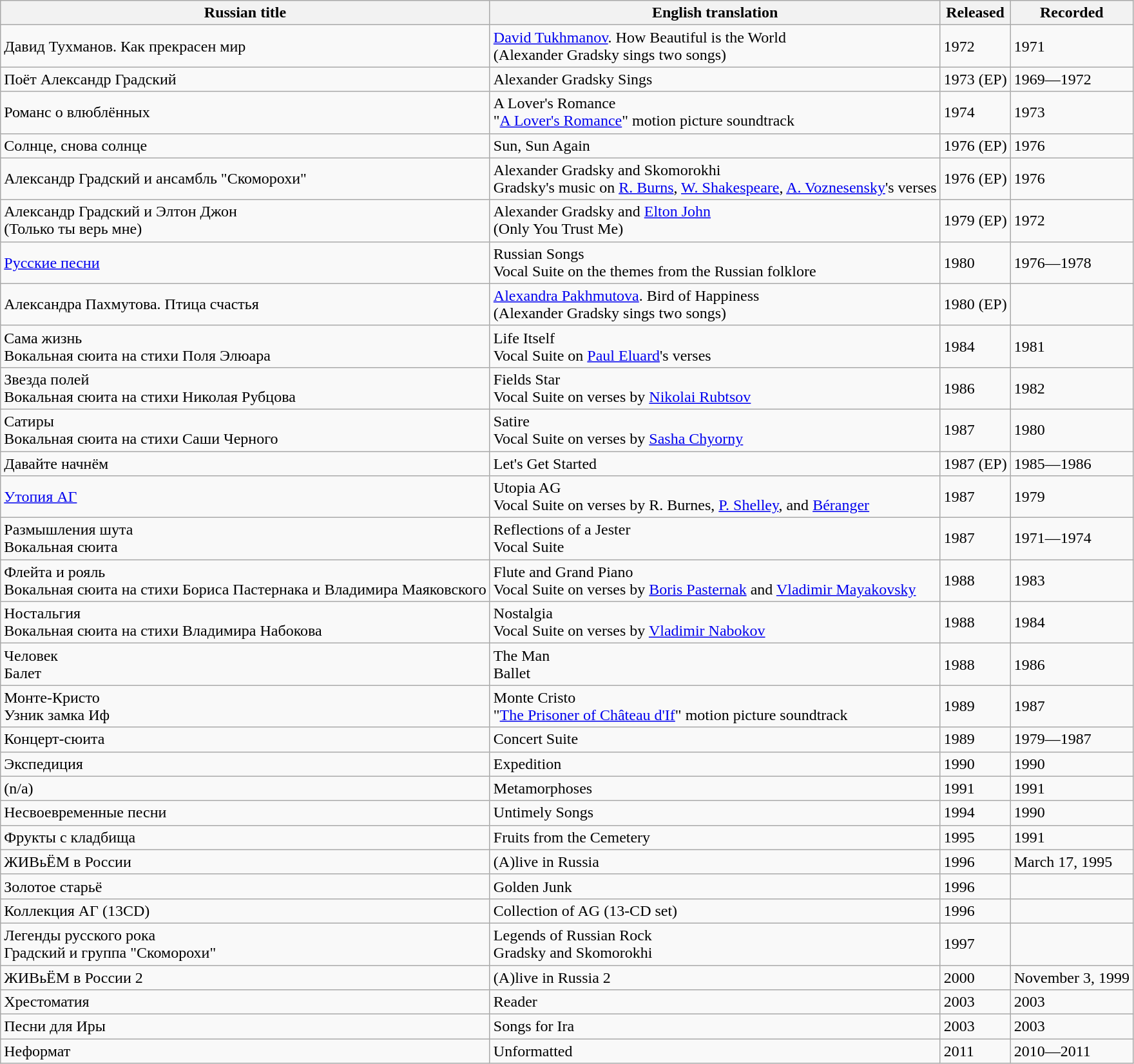<table class="wikitable">
<tr>
<th>Russian title</th>
<th>English translation</th>
<th>Released</th>
<th>Recorded</th>
</tr>
<tr>
<td>Давид Тухманов. Как прекрасен мир</td>
<td><a href='#'>David Tukhmanov</a>. How Beautiful is the World<br>(Alexander Gradsky sings two songs)</td>
<td>1972</td>
<td>1971</td>
</tr>
<tr>
<td>Поёт Александр Градский</td>
<td>Alexander Gradsky Sings</td>
<td>1973 (EP)</td>
<td>1969—1972</td>
</tr>
<tr>
<td>Романс о влюблённых</td>
<td>A Lover's Romance<br>"<a href='#'>A Lover's Romance</a>" motion picture soundtrack</td>
<td>1974</td>
<td>1973</td>
</tr>
<tr>
<td>Солнце, снова солнце</td>
<td>Sun, Sun Again</td>
<td>1976 (EP)</td>
<td>1976</td>
</tr>
<tr>
<td>Александр Градский и ансамбль "Скоморохи"</td>
<td>Alexander Gradsky and Skomorokhi<br>Gradsky's music on <a href='#'>R. Burns</a>, <a href='#'>W. Shakespeare</a>, <a href='#'>A. Voznesensky</a>'s verses</td>
<td>1976 (EP)</td>
<td>1976</td>
</tr>
<tr>
<td>Александр Градский и Элтон Джон<br>(Только ты верь мне)</td>
<td>Alexander Gradsky and  <a href='#'>Elton John</a><br>(Only You Trust Me)</td>
<td>1979 (EP)</td>
<td>1972</td>
</tr>
<tr>
<td><a href='#'>Русские песни</a></td>
<td>Russian Songs<br>Vocal Suite on the themes from the Russian folklore</td>
<td>1980</td>
<td>1976—1978</td>
</tr>
<tr>
<td>Александра Пахмутова. Птица счастья</td>
<td><a href='#'>Alexandra Pakhmutova</a>. Bird of Happiness<br>(Alexander Gradsky sings two songs)</td>
<td>1980 (EP)</td>
<td></td>
</tr>
<tr>
<td>Сама жизнь<br>Вокальная сюита на стихи Поля Элюара</td>
<td>Life Itself<br>Vocal Suite on  <a href='#'>Paul Eluard</a>'s verses</td>
<td>1984</td>
<td>1981</td>
</tr>
<tr>
<td>Звезда полей<br>Вокальная сюита на стихи Николая Рубцова</td>
<td>Fields Star<br>Vocal Suite on verses by <a href='#'>Nikolai Rubtsov</a></td>
<td>1986</td>
<td>1982</td>
</tr>
<tr>
<td>Сатиры<br>Вокальная сюита на стихи Саши Черного</td>
<td>Satire<br>Vocal Suite on verses by <a href='#'>Sasha Chyorny</a></td>
<td>1987</td>
<td>1980</td>
</tr>
<tr>
<td>Давайте начнём</td>
<td>Let's Get Started</td>
<td>1987 (EP)</td>
<td>1985—1986</td>
</tr>
<tr>
<td><a href='#'>Утопия АГ</a></td>
<td>Utopia AG<br>Vocal Suite on verses by R. Burnes, <a href='#'>P. Shelley</a>, and <a href='#'>Béranger</a></td>
<td>1987</td>
<td>1979</td>
</tr>
<tr>
<td>Размышления шута<br>Вокальная сюита</td>
<td>Reflections of a Jester<br>Vocal Suite</td>
<td>1987</td>
<td>1971—1974</td>
</tr>
<tr>
<td>Флейта и рояль<br>Вокальная сюита на стихи Бориса Пастернака и Владимира Маяковского</td>
<td>Flute and Grand Piano<br>Vocal Suite on verses by <a href='#'>Boris Pasternak</a> and  <a href='#'>Vladimir Mayakovsky</a></td>
<td>1988</td>
<td>1983</td>
</tr>
<tr>
<td>Ностальгия<br>Вокальная сюита на стихи Владимира Набокова</td>
<td>Nostalgia<br>Vocal Suite on verses by <a href='#'>Vladimir Nabokov</a></td>
<td>1988</td>
<td>1984</td>
</tr>
<tr>
<td>Человек<br>Балет</td>
<td>The Man<br>Ballet</td>
<td>1988</td>
<td>1986</td>
</tr>
<tr>
<td>Монте-Кристо<br>Узник замка Иф</td>
<td>Monte Cristo<br>"<a href='#'>The Prisoner of Château d'If</a>" motion picture soundtrack</td>
<td>1989</td>
<td>1987</td>
</tr>
<tr>
<td>Концерт-сюита</td>
<td>Concert Suite</td>
<td>1989</td>
<td>1979—1987</td>
</tr>
<tr>
<td>Экспедиция</td>
<td>Expedition</td>
<td>1990</td>
<td>1990</td>
</tr>
<tr>
<td>(n/a)</td>
<td>Metamorphoses</td>
<td>1991</td>
<td>1991</td>
</tr>
<tr>
<td>Несвоевременные песни</td>
<td>Untimely Songs</td>
<td>1994</td>
<td>1990</td>
</tr>
<tr>
<td>Фрукты с кладбища</td>
<td>Fruits from the Cemetery</td>
<td>1995</td>
<td>1991</td>
</tr>
<tr>
<td>ЖИВьЁМ в России</td>
<td>(A)live in  Russia</td>
<td>1996</td>
<td>March 17, 1995</td>
</tr>
<tr>
<td>Золотое старьё</td>
<td>Golden Junk</td>
<td>1996</td>
<td></td>
</tr>
<tr>
<td>Коллекция АГ (13CD)</td>
<td>Collection of AG (13-CD set)</td>
<td>1996</td>
<td></td>
</tr>
<tr>
<td>Легенды русского рока<br>Градский и группа "Скоморохи"</td>
<td>Legends of Russian Rock<br>Gradsky and  Skomorokhi</td>
<td>1997</td>
<td></td>
</tr>
<tr>
<td>ЖИВьЁМ в  России  2</td>
<td>(A)live in Russia 2</td>
<td>2000</td>
<td>November 3, 1999</td>
</tr>
<tr>
<td>Хрестоматия</td>
<td>Reader</td>
<td>2003</td>
<td>2003</td>
</tr>
<tr>
<td>Песни для Иры</td>
<td>Songs for Ira</td>
<td>2003</td>
<td>2003</td>
</tr>
<tr>
<td>Неформат</td>
<td>Unformatted</td>
<td>2011</td>
<td>2010—2011</td>
</tr>
</table>
